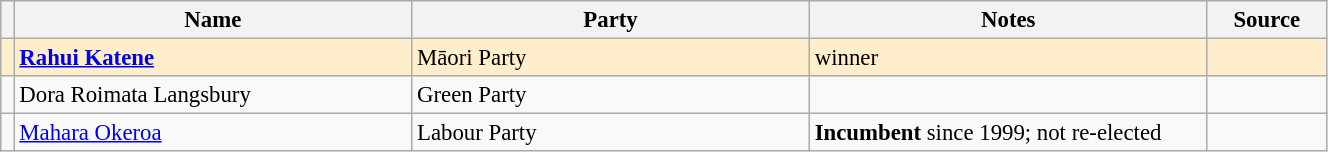<table class="wikitable" width="70%" style="font-size:95%;">
<tr>
<th width=1%></th>
<th width=30%>Name</th>
<th width=30%>Party</th>
<th width=30%>Notes</th>
<th width=9%>Source</th>
</tr>
<tr ---- bgcolor=#FFEECC>
<td bgcolor=></td>
<td><strong><a href='#'>Rahui Katene</a></strong></td>
<td>Māori Party</td>
<td>winner</td>
<td></td>
</tr>
<tr -->
<td bgcolor=></td>
<td>Dora Roimata Langsbury</td>
<td>Green Party</td>
<td></td>
<td></td>
</tr>
<tr -->
<td bgcolor=></td>
<td><a href='#'>Mahara Okeroa</a></td>
<td>Labour Party</td>
<td><strong>Incumbent</strong> since 1999; not re-elected</td>
<td></td>
</tr>
</table>
